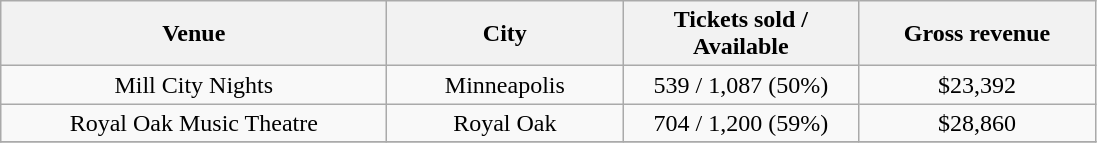<table class="wikitable" style="text-align:center">
<tr>
<th style="width:250px;">Venue</th>
<th style="width:150px;">City</th>
<th style="width:150px;">Tickets sold / Available</th>
<th style="width:150px;">Gross revenue</th>
</tr>
<tr>
<td>Mill City Nights</td>
<td>Minneapolis</td>
<td>539 / 1,087 (50%)</td>
<td>$23,392</td>
</tr>
<tr>
<td>Royal Oak Music Theatre</td>
<td>Royal Oak</td>
<td>704 / 1,200 (59%)</td>
<td>$28,860</td>
</tr>
<tr>
</tr>
</table>
